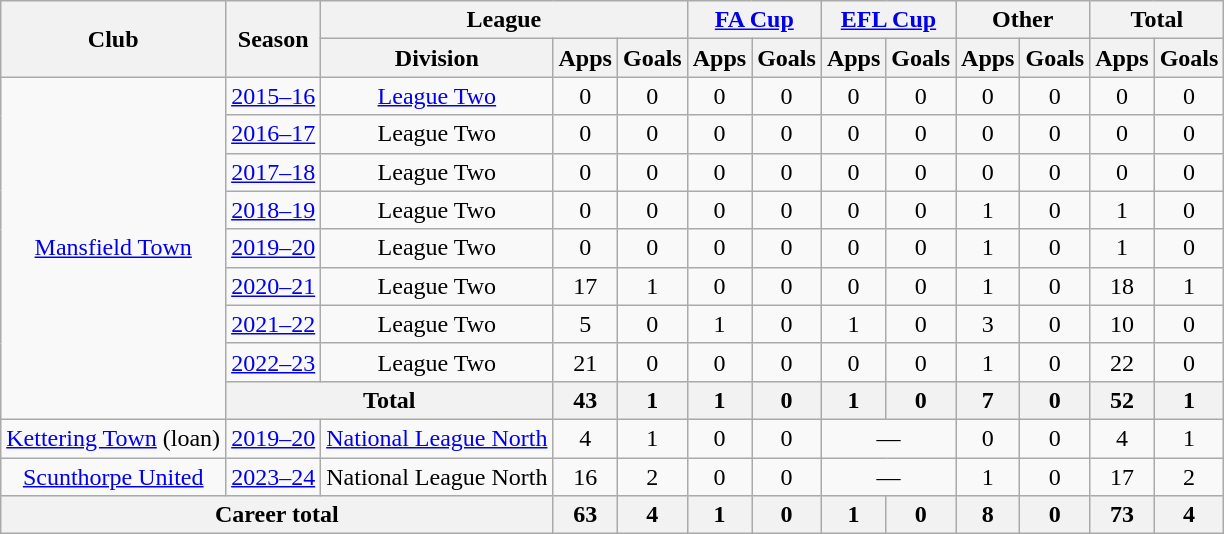<table class="wikitable" style="text-align:center">
<tr>
<th rowspan="2">Club</th>
<th rowspan="2">Season</th>
<th colspan="3">League</th>
<th colspan="2"><a href='#'>FA Cup</a></th>
<th colspan="2"><a href='#'>EFL Cup</a></th>
<th colspan="2">Other</th>
<th colspan="2">Total</th>
</tr>
<tr>
<th>Division</th>
<th>Apps</th>
<th>Goals</th>
<th>Apps</th>
<th>Goals</th>
<th>Apps</th>
<th>Goals</th>
<th>Apps</th>
<th>Goals</th>
<th>Apps</th>
<th>Goals</th>
</tr>
<tr>
<td rowspan="9" valign="center"><a href='#'>Mansfield Town</a></td>
<td><a href='#'>2015–16</a></td>
<td><a href='#'>League Two</a></td>
<td>0</td>
<td>0</td>
<td>0</td>
<td>0</td>
<td>0</td>
<td>0</td>
<td>0</td>
<td>0</td>
<td>0</td>
<td>0</td>
</tr>
<tr>
<td><a href='#'>2016–17</a></td>
<td>League Two</td>
<td>0</td>
<td>0</td>
<td>0</td>
<td>0</td>
<td>0</td>
<td>0</td>
<td>0</td>
<td>0</td>
<td>0</td>
<td>0</td>
</tr>
<tr>
<td><a href='#'>2017–18</a></td>
<td>League Two</td>
<td>0</td>
<td>0</td>
<td>0</td>
<td>0</td>
<td>0</td>
<td>0</td>
<td>0</td>
<td>0</td>
<td>0</td>
<td>0</td>
</tr>
<tr>
<td><a href='#'>2018–19</a></td>
<td>League Two</td>
<td>0</td>
<td>0</td>
<td>0</td>
<td>0</td>
<td>0</td>
<td>0</td>
<td>1</td>
<td>0</td>
<td>1</td>
<td>0</td>
</tr>
<tr>
<td><a href='#'>2019–20</a></td>
<td>League Two</td>
<td>0</td>
<td>0</td>
<td>0</td>
<td>0</td>
<td>0</td>
<td>0</td>
<td>1</td>
<td>0</td>
<td>1</td>
<td>0</td>
</tr>
<tr>
<td><a href='#'>2020–21</a></td>
<td>League Two</td>
<td>17</td>
<td>1</td>
<td>0</td>
<td>0</td>
<td>0</td>
<td>0</td>
<td>1</td>
<td>0</td>
<td>18</td>
<td>1</td>
</tr>
<tr>
<td><a href='#'>2021–22</a></td>
<td>League Two</td>
<td>5</td>
<td>0</td>
<td>1</td>
<td>0</td>
<td>1</td>
<td>0</td>
<td>3</td>
<td>0</td>
<td>10</td>
<td>0</td>
</tr>
<tr>
<td><a href='#'>2022–23</a></td>
<td>League Two</td>
<td>21</td>
<td>0</td>
<td>0</td>
<td>0</td>
<td>0</td>
<td>0</td>
<td>1</td>
<td>0</td>
<td>22</td>
<td>0</td>
</tr>
<tr>
<th colspan="2">Total</th>
<th>43</th>
<th>1</th>
<th>1</th>
<th>0</th>
<th>1</th>
<th>0</th>
<th>7</th>
<th>0</th>
<th>52</th>
<th>1</th>
</tr>
<tr>
<td><a href='#'>Kettering Town</a> (loan)</td>
<td><a href='#'>2019–20</a></td>
<td><a href='#'>National League North</a></td>
<td>4</td>
<td>1</td>
<td>0</td>
<td>0</td>
<td colspan=2>—</td>
<td>0</td>
<td>0</td>
<td>4</td>
<td>1</td>
</tr>
<tr>
<td><a href='#'>Scunthorpe United</a></td>
<td><a href='#'>2023–24</a></td>
<td>National League North</td>
<td>16</td>
<td>2</td>
<td>0</td>
<td>0</td>
<td colspan="2">—</td>
<td>1</td>
<td>0</td>
<td>17</td>
<td>2</td>
</tr>
<tr>
<th colspan="3">Career total</th>
<th>63</th>
<th>4</th>
<th>1</th>
<th>0</th>
<th>1</th>
<th>0</th>
<th>8</th>
<th>0</th>
<th>73</th>
<th>4</th>
</tr>
</table>
